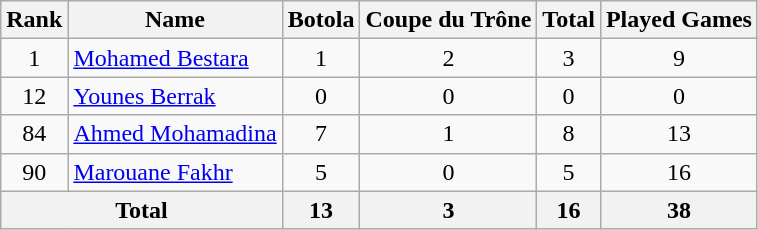<table class="wikitable" style="text-align: center">
<tr>
<th>Rank</th>
<th>Name</th>
<th>Botola</th>
<th>Coupe du Trône</th>
<th>Total</th>
<th>Played Games</th>
</tr>
<tr>
<td>1</td>
<td align=left> <a href='#'>Mohamed Bestara</a></td>
<td>1</td>
<td>2</td>
<td>3</td>
<td>9</td>
</tr>
<tr>
<td>12</td>
<td align=left> <a href='#'>Younes Berrak</a></td>
<td>0</td>
<td>0</td>
<td>0</td>
<td>0</td>
</tr>
<tr>
<td>84</td>
<td align=left> <a href='#'>Ahmed Mohamadina</a></td>
<td>7</td>
<td>1</td>
<td>8</td>
<td>13</td>
</tr>
<tr>
<td>90</td>
<td align=left> <a href='#'>Marouane Fakhr</a></td>
<td>5</td>
<td>0</td>
<td>5</td>
<td>16</td>
</tr>
<tr>
<th colspan=2>Total</th>
<th>13</th>
<th>3</th>
<th>16</th>
<th>38</th>
</tr>
</table>
